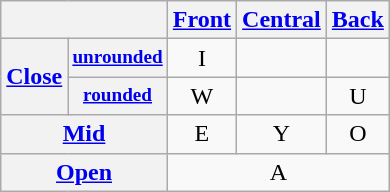<table class="wikitable" style="text-align: center;">
<tr>
<th colspan="2"></th>
<th><a href='#'>Front</a></th>
<th><a href='#'>Central</a></th>
<th><a href='#'>Back</a></th>
</tr>
<tr>
<th rowspan="2"><a href='#'>Close</a></th>
<th style="font-size: 80%;"><a href='#'>unrounded</a></th>
<td>I </td>
<td></td>
<td></td>
</tr>
<tr>
<th style="font-size: 80%;"><a href='#'>rounded</a></th>
<td>W </td>
<td></td>
<td>U </td>
</tr>
<tr>
<th colspan="2"><a href='#'>Mid</a></th>
<td>E </td>
<td>Y </td>
<td>O </td>
</tr>
<tr>
<th colspan="2"><a href='#'>Open</a></th>
<td colspan="3">A </td>
</tr>
</table>
